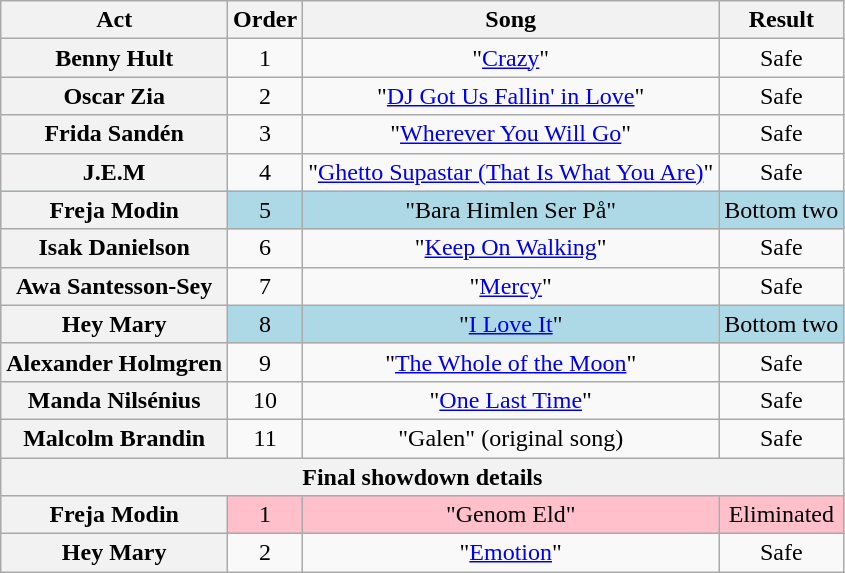<table class="wikitable plainrowheaders" style="text-align:center;">
<tr>
<th scope="col">Act</th>
<th scope="col">Order</th>
<th scope="col">Song</th>
<th scope="col">Result</th>
</tr>
<tr>
<th scope="row">Benny Hult</th>
<td>1</td>
<td>"<a href='#'>Crazy</a>"</td>
<td>Safe</td>
</tr>
<tr>
<th scope="row">Oscar Zia</th>
<td>2</td>
<td>"<a href='#'>DJ Got Us Fallin' in Love</a>"</td>
<td>Safe</td>
</tr>
<tr>
<th scope="row">Frida Sandén</th>
<td>3</td>
<td>"<a href='#'>Wherever You Will Go</a>"</td>
<td>Safe</td>
</tr>
<tr>
<th scope="row">J.E.M</th>
<td>4</td>
<td>"<a href='#'>Ghetto Supastar (That Is What You Are)</a>"</td>
<td>Safe</td>
</tr>
<tr bgcolor="lightblue">
<th scope="row">Freja Modin</th>
<td>5</td>
<td>"Bara Himlen Ser På"</td>
<td>Bottom two</td>
</tr>
<tr>
<th scope="row">Isak Danielson</th>
<td>6</td>
<td>"<a href='#'>Keep On Walking</a>"</td>
<td>Safe</td>
</tr>
<tr>
<th scope="row">Awa Santesson-Sey</th>
<td>7</td>
<td>"<a href='#'>Mercy</a>"</td>
<td>Safe</td>
</tr>
<tr bgcolor="lightblue">
<th scope="row">Hey Mary</th>
<td>8</td>
<td>"<a href='#'>I Love It</a>"</td>
<td>Bottom two</td>
</tr>
<tr>
<th scope="row">Alexander Holmgren</th>
<td>9</td>
<td>"<a href='#'>The Whole of the Moon</a>"</td>
<td>Safe</td>
</tr>
<tr>
<th scope="row">Manda Nilsénius</th>
<td>10</td>
<td>"<a href='#'>One Last Time</a>"</td>
<td>Safe</td>
</tr>
<tr>
<th scope="row">Malcolm Brandin</th>
<td>11</td>
<td>"Galen" (original song)</td>
<td>Safe</td>
</tr>
<tr>
<th colspan="4">Final showdown details</th>
</tr>
<tr style="background:pink;">
<th scope="row">Freja Modin</th>
<td>1</td>
<td>"Genom Eld"</td>
<td>Eliminated</td>
</tr>
<tr>
<th scope="row">Hey Mary</th>
<td>2</td>
<td>"<a href='#'>Emotion</a>"</td>
<td>Safe</td>
</tr>
</table>
